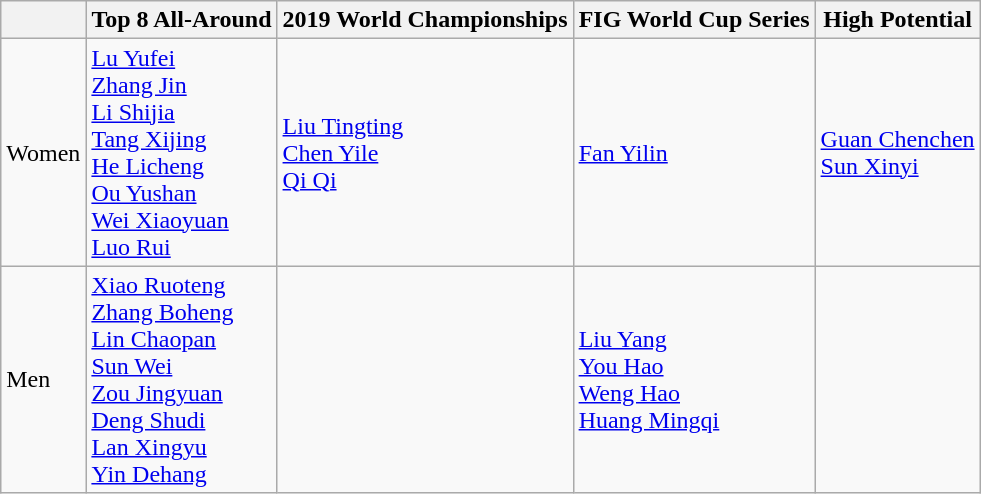<table class="wikitable">
<tr>
<th></th>
<th>Top 8 All-Around</th>
<th>2019 World Championships</th>
<th>FIG World Cup Series</th>
<th>High Potential</th>
</tr>
<tr>
<td>Women</td>
<td><a href='#'>Lu Yufei</a><br><a href='#'>Zhang Jin</a><br><a href='#'>Li Shijia</a><br><a href='#'>Tang Xijing</a><br><a href='#'>He Licheng</a><br><a href='#'>Ou Yushan</a><br><a href='#'>Wei Xiaoyuan</a><br><a href='#'>Luo Rui</a></td>
<td><a href='#'>Liu Tingting</a><br><a href='#'>Chen Yile</a><br><a href='#'>Qi Qi</a></td>
<td><a href='#'>Fan Yilin</a></td>
<td><a href='#'>Guan Chenchen</a><br><a href='#'>Sun Xinyi</a></td>
</tr>
<tr>
<td>Men</td>
<td><a href='#'>Xiao Ruoteng</a><br><a href='#'>Zhang Boheng</a><br><a href='#'>Lin Chaopan</a><br><a href='#'>Sun Wei</a><br><a href='#'>Zou Jingyuan</a><br><a href='#'>Deng Shudi</a><br><a href='#'>Lan Xingyu</a><br><a href='#'>Yin Dehang</a></td>
<td></td>
<td><a href='#'>Liu Yang</a><br><a href='#'>You Hao</a><br><a href='#'>Weng Hao</a><br><a href='#'>Huang Mingqi</a></td>
<td></td>
</tr>
</table>
